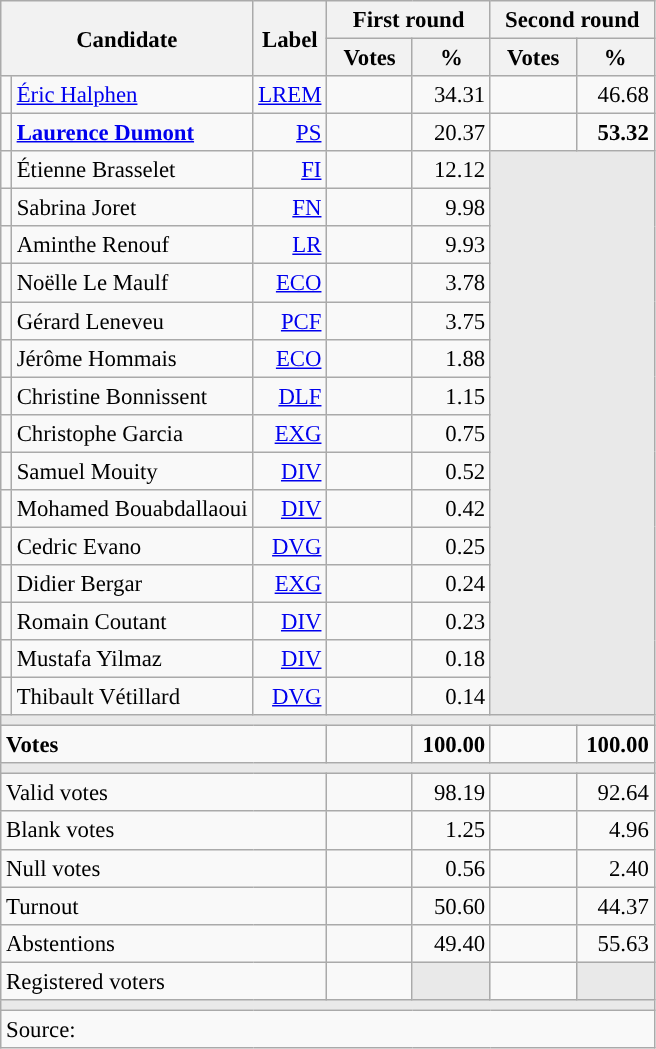<table class="wikitable" style="text-align:right;font-size:95%;">
<tr>
<th colspan="2" rowspan="2">Candidate</th>
<th rowspan="2">Label</th>
<th colspan="2">First round</th>
<th colspan="2">Second round</th>
</tr>
<tr>
<th style="width:50px;">Votes</th>
<th style="width:45px;">%</th>
<th style="width:50px;">Votes</th>
<th style="width:45px;">%</th>
</tr>
<tr>
<td style="color:inherit;background:"></td>
<td style="text-align:left;"><a href='#'>Éric Halphen</a></td>
<td><a href='#'>LREM</a></td>
<td></td>
<td>34.31</td>
<td></td>
<td>46.68</td>
</tr>
<tr>
<td style="color:inherit;background:"></td>
<td style="text-align:left;"><strong><a href='#'>Laurence Dumont</a></strong></td>
<td><a href='#'>PS</a></td>
<td></td>
<td>20.37</td>
<td><strong></strong></td>
<td><strong>53.32</strong></td>
</tr>
<tr>
<td style="color:inherit;background:"></td>
<td style="text-align:left;">Étienne Brasselet</td>
<td><a href='#'>FI</a></td>
<td></td>
<td>12.12</td>
<td colspan="2" rowspan="15" style="background:#E9E9E9;"></td>
</tr>
<tr>
<td style="color:inherit;background:"></td>
<td style="text-align:left;">Sabrina Joret</td>
<td><a href='#'>FN</a></td>
<td></td>
<td>9.98</td>
</tr>
<tr>
<td style="color:inherit;background:"></td>
<td style="text-align:left;">Aminthe Renouf</td>
<td><a href='#'>LR</a></td>
<td></td>
<td>9.93</td>
</tr>
<tr>
<td style="color:inherit;background:"></td>
<td style="text-align:left;">Noëlle Le Maulf</td>
<td><a href='#'>ECO</a></td>
<td></td>
<td>3.78</td>
</tr>
<tr>
<td style="color:inherit;background:"></td>
<td style="text-align:left;">Gérard Leneveu</td>
<td><a href='#'>PCF</a></td>
<td></td>
<td>3.75</td>
</tr>
<tr>
<td style="color:inherit;background:"></td>
<td style="text-align:left;">Jérôme Hommais</td>
<td><a href='#'>ECO</a></td>
<td></td>
<td>1.88</td>
</tr>
<tr>
<td style="color:inherit;background:"></td>
<td style="text-align:left;">Christine Bonnissent</td>
<td><a href='#'>DLF</a></td>
<td></td>
<td>1.15</td>
</tr>
<tr>
<td style="color:inherit;background:"></td>
<td style="text-align:left;">Christophe Garcia</td>
<td><a href='#'>EXG</a></td>
<td></td>
<td>0.75</td>
</tr>
<tr>
<td style="color:inherit;background:"></td>
<td style="text-align:left;">Samuel Mouity</td>
<td><a href='#'>DIV</a></td>
<td></td>
<td>0.52</td>
</tr>
<tr>
<td style="color:inherit;background:"></td>
<td style="text-align:left;">Mohamed Bouabdallaoui</td>
<td><a href='#'>DIV</a></td>
<td></td>
<td>0.42</td>
</tr>
<tr>
<td style="color:inherit;background:"></td>
<td style="text-align:left;">Cedric Evano</td>
<td><a href='#'>DVG</a></td>
<td></td>
<td>0.25</td>
</tr>
<tr>
<td style="color:inherit;background:"></td>
<td style="text-align:left;">Didier Bergar</td>
<td><a href='#'>EXG</a></td>
<td></td>
<td>0.24</td>
</tr>
<tr>
<td style="color:inherit;background:"></td>
<td style="text-align:left;">Romain Coutant</td>
<td><a href='#'>DIV</a></td>
<td></td>
<td>0.23</td>
</tr>
<tr>
<td style="color:inherit;background:"></td>
<td style="text-align:left;">Mustafa Yilmaz</td>
<td><a href='#'>DIV</a></td>
<td></td>
<td>0.18</td>
</tr>
<tr>
<td style="color:inherit;background:"></td>
<td style="text-align:left;">Thibault Vétillard</td>
<td><a href='#'>DVG</a></td>
<td></td>
<td>0.14</td>
</tr>
<tr>
<td colspan="7" style="background:#E9E9E9;"></td>
</tr>
<tr style="font-weight:bold;">
<td colspan="3" style="text-align:left;">Votes</td>
<td></td>
<td>100.00</td>
<td></td>
<td>100.00</td>
</tr>
<tr>
<td colspan="7" style="background:#E9E9E9;"></td>
</tr>
<tr>
<td colspan="3" style="text-align:left;">Valid votes</td>
<td></td>
<td>98.19</td>
<td></td>
<td>92.64</td>
</tr>
<tr>
<td colspan="3" style="text-align:left;">Blank votes</td>
<td></td>
<td>1.25</td>
<td></td>
<td>4.96</td>
</tr>
<tr>
<td colspan="3" style="text-align:left;">Null votes</td>
<td></td>
<td>0.56</td>
<td></td>
<td>2.40</td>
</tr>
<tr>
<td colspan="3" style="text-align:left;">Turnout</td>
<td></td>
<td>50.60</td>
<td></td>
<td>44.37</td>
</tr>
<tr>
<td colspan="3" style="text-align:left;">Abstentions</td>
<td></td>
<td>49.40</td>
<td></td>
<td>55.63</td>
</tr>
<tr>
<td colspan="3" style="text-align:left;">Registered voters</td>
<td></td>
<td style="color:inherit;background:#E9E9E9;"></td>
<td></td>
<td style="color:inherit;background:#E9E9E9;"></td>
</tr>
<tr>
<td colspan="7" style="background:#E9E9E9;"></td>
</tr>
<tr>
<td colspan="7" style="text-align:left;">Source: </td>
</tr>
</table>
